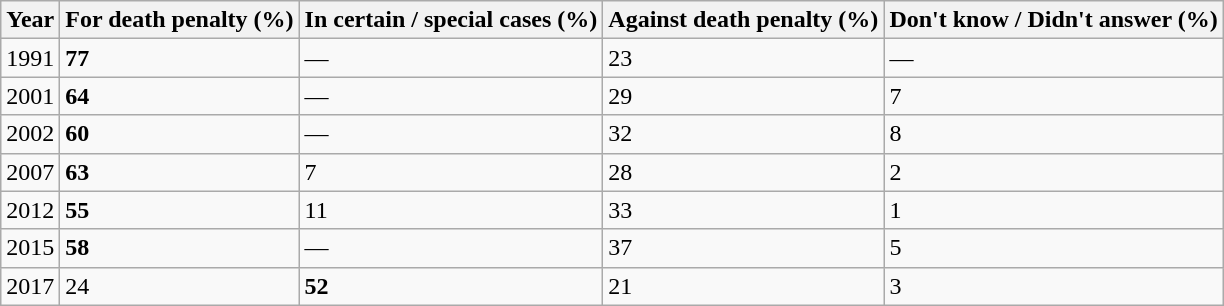<table class="wikitable sortable">
<tr>
<th>Year</th>
<th>For death penalty (%)</th>
<th>In certain / special cases (%)</th>
<th>Against death penalty (%)</th>
<th>Don't know / Didn't answer (%)</th>
</tr>
<tr>
<td>1991</td>
<td><strong>77</strong></td>
<td>—</td>
<td>23</td>
<td>—</td>
</tr>
<tr>
<td>2001</td>
<td><strong>64</strong></td>
<td>—</td>
<td>29</td>
<td>7</td>
</tr>
<tr>
<td>2002</td>
<td><strong>60</strong></td>
<td>—</td>
<td>32</td>
<td>8</td>
</tr>
<tr>
<td>2007</td>
<td><strong>63</strong></td>
<td>7</td>
<td>28</td>
<td>2</td>
</tr>
<tr>
<td>2012</td>
<td><strong>55</strong></td>
<td>11</td>
<td>33</td>
<td>1</td>
</tr>
<tr>
<td>2015</td>
<td><strong>58</strong></td>
<td>—</td>
<td>37</td>
<td>5</td>
</tr>
<tr>
<td>2017</td>
<td>24</td>
<td><strong>52</strong></td>
<td>21</td>
<td>3</td>
</tr>
</table>
